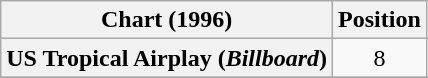<table class="wikitable plainrowheaders " style="text-align:center;">
<tr>
<th scope="col">Chart (1996)</th>
<th scope="col">Position</th>
</tr>
<tr>
<th scope="row">US Tropical Airplay (<em>Billboard</em>)</th>
<td>8</td>
</tr>
<tr>
</tr>
</table>
